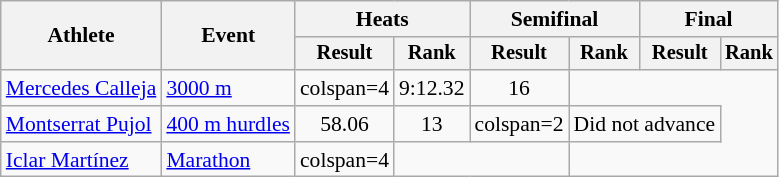<table class="wikitable" style="font-size:90%">
<tr>
<th rowspan="2">Athlete</th>
<th rowspan="2">Event</th>
<th colspan="2">Heats</th>
<th colspan="2">Semifinal</th>
<th colspan="2">Final</th>
</tr>
<tr style="font-size:95%">
<th>Result</th>
<th>Rank</th>
<th>Result</th>
<th>Rank</th>
<th>Result</th>
<th>Rank</th>
</tr>
<tr align=center>
<td align=left><a href='#'>Mercedes Calleja</a></td>
<td align=left><a href='#'>3000 m</a></td>
<td>colspan=4 </td>
<td>9:12.32</td>
<td>16</td>
</tr>
<tr align=center>
<td align=left><a href='#'>Montserrat Pujol</a></td>
<td align=left><a href='#'>400 m hurdles</a></td>
<td>58.06</td>
<td>13</td>
<td>colspan=2 </td>
<td colspan=2>Did not advance</td>
</tr>
<tr align=center>
<td align=left><a href='#'>Iclar Martínez</a></td>
<td align=left><a href='#'>Marathon</a></td>
<td>colspan=4 </td>
<td colspan=2></td>
</tr>
</table>
